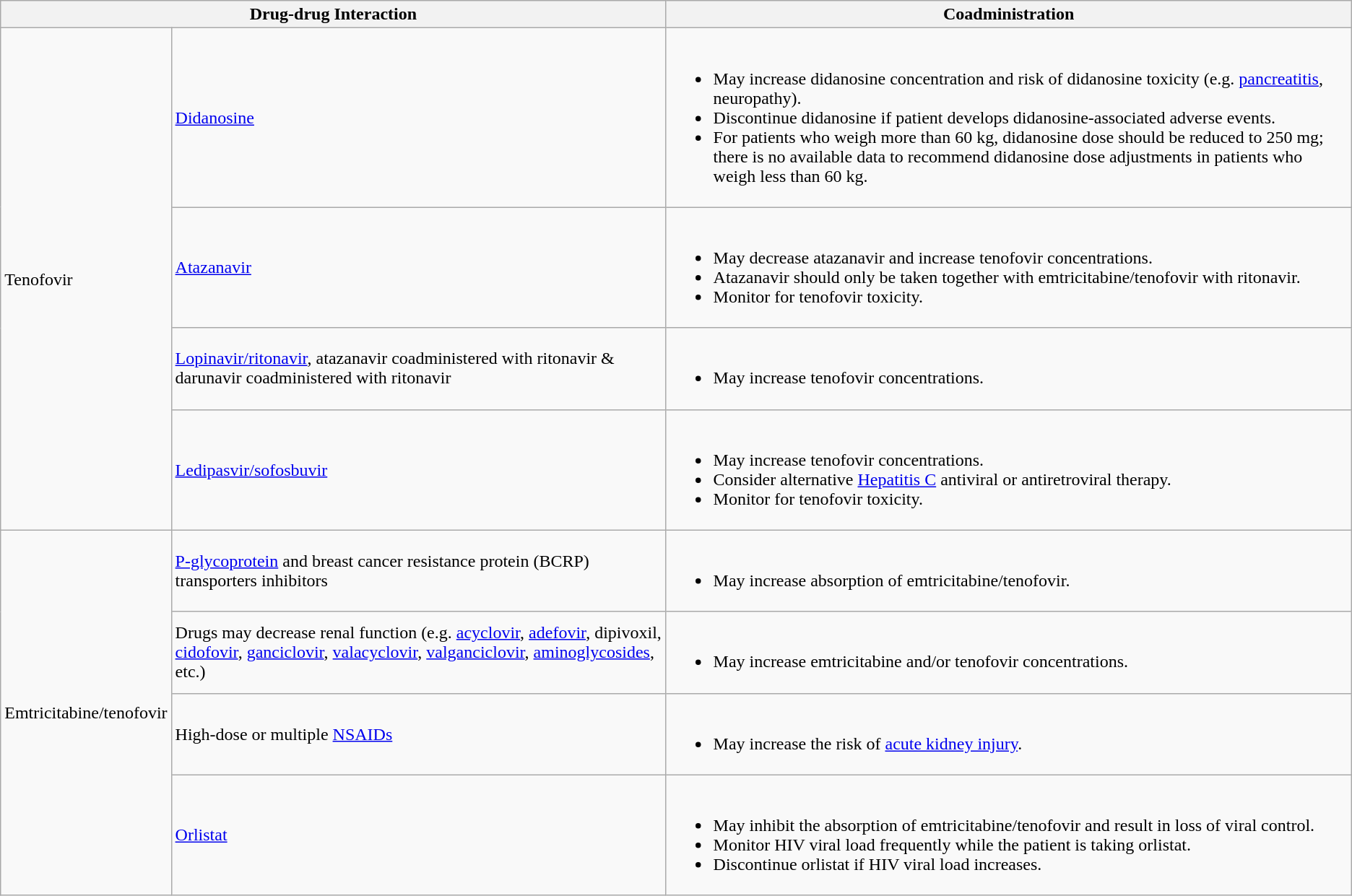<table class="wikitable">
<tr>
<th colspan="2">Drug-drug Interaction</th>
<th>Coadministration</th>
</tr>
<tr>
<td rowspan="4">Tenofovir</td>
<td><a href='#'>Didanosine</a></td>
<td><br><ul><li>May increase didanosine concentration and risk of didanosine toxicity (e.g. <a href='#'>pancreatitis</a>, neuropathy).</li><li>Discontinue didanosine if patient develops didanosine-associated adverse events.</li><li>For patients who weigh more than 60 kg, didanosine dose should be reduced to 250 mg; there is no available data to recommend didanosine dose adjustments in patients who weigh less than 60 kg.</li></ul></td>
</tr>
<tr>
<td><a href='#'>Atazanavir</a></td>
<td><br><ul><li>May decrease atazanavir and increase tenofovir concentrations.</li><li>Atazanavir should only be taken together with emtricitabine/tenofovir with ritonavir.</li><li>Monitor for tenofovir toxicity.</li></ul></td>
</tr>
<tr>
<td><a href='#'>Lopinavir/ritonavir</a>, atazanavir coadministered with ritonavir & darunavir coadministered with ritonavir</td>
<td><br><ul><li>May increase tenofovir concentrations.</li></ul></td>
</tr>
<tr>
<td><a href='#'>Ledipasvir/sofosbuvir</a></td>
<td><br><ul><li>May increase tenofovir concentrations.</li><li>Consider alternative <a href='#'>Hepatitis C</a> antiviral or antiretroviral therapy.</li><li>Monitor for tenofovir toxicity.</li></ul></td>
</tr>
<tr>
<td rowspan="4">Emtricitabine/tenofovir</td>
<td><a href='#'>P-glycoprotein</a> and breast cancer resistance protein (BCRP) transporters inhibitors</td>
<td><br><ul><li>May increase absorption of emtricitabine/tenofovir.</li></ul></td>
</tr>
<tr>
<td>Drugs may decrease renal function (e.g. <a href='#'>acyclovir</a>, <a href='#'>adefovir</a>, dipivoxil, <a href='#'>cidofovir</a>, <a href='#'>ganciclovir</a>, <a href='#'>valacyclovir</a>, <a href='#'>valganciclovir</a>, <a href='#'>aminoglycosides</a>, etc.)</td>
<td><br><ul><li>May increase emtricitabine and/or tenofovir concentrations.</li></ul></td>
</tr>
<tr>
<td>High-dose or multiple <a href='#'>NSAIDs</a></td>
<td><br><ul><li>May increase the risk of <a href='#'>acute kidney injury</a>.</li></ul></td>
</tr>
<tr>
<td><a href='#'>Orlistat</a></td>
<td><br><ul><li>May inhibit the absorption of emtricitabine/tenofovir and result in loss of viral control.</li><li>Monitor HIV viral load frequently while the patient is taking orlistat.</li><li>Discontinue orlistat if HIV viral load increases.</li></ul></td>
</tr>
</table>
